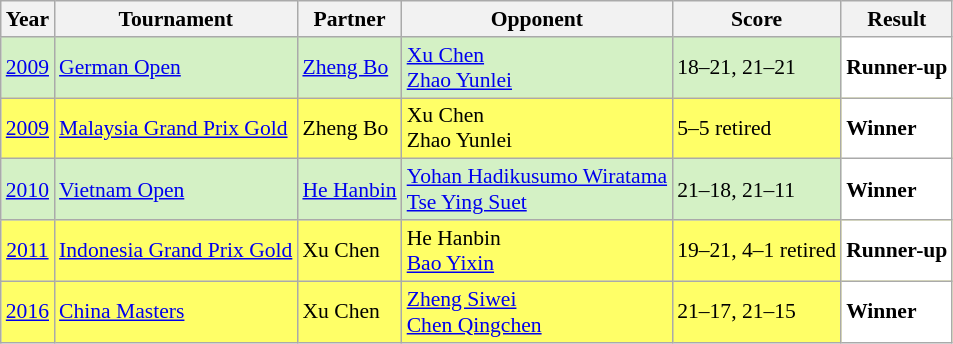<table class="sortable wikitable" style="font-size: 90%;">
<tr>
<th>Year</th>
<th>Tournament</th>
<th>Partner</th>
<th>Opponent</th>
<th>Score</th>
<th>Result</th>
</tr>
<tr style="background:#D4F1C5">
<td align="center"><a href='#'>2009</a></td>
<td align="left"><a href='#'>German Open</a></td>
<td align="left"> <a href='#'>Zheng Bo</a></td>
<td align="left"> <a href='#'>Xu Chen</a> <br>  <a href='#'>Zhao Yunlei</a></td>
<td align="left">18–21, 21–21</td>
<td style="text-align:left; background:white"> <strong>Runner-up</strong></td>
</tr>
<tr style="background:#FFFF67">
<td align="center"><a href='#'>2009</a></td>
<td align="left"><a href='#'>Malaysia Grand Prix Gold</a></td>
<td align="left"> Zheng Bo</td>
<td align="left"> Xu Chen <br>  Zhao Yunlei</td>
<td align="left">5–5 retired</td>
<td style="text-align:left; background:white"> <strong>Winner</strong></td>
</tr>
<tr style="background:#D4F1C5">
<td align="center"><a href='#'>2010</a></td>
<td align="left"><a href='#'>Vietnam Open</a></td>
<td align="left"> <a href='#'>He Hanbin</a></td>
<td align="left"> <a href='#'>Yohan Hadikusumo Wiratama</a> <br>  <a href='#'>Tse Ying Suet</a></td>
<td align="left">21–18, 21–11</td>
<td style="text-align:left; background:white"> <strong>Winner</strong></td>
</tr>
<tr style="background:#FFFF67">
<td align="center"><a href='#'>2011</a></td>
<td align="left"><a href='#'>Indonesia Grand Prix Gold</a></td>
<td align="left"> Xu Chen</td>
<td align="left"> He Hanbin <br>  <a href='#'>Bao Yixin</a></td>
<td align="left">19–21, 4–1 retired</td>
<td style="text-align:left; background:white"> <strong>Runner-up</strong></td>
</tr>
<tr style="background:#FFFF67">
<td align="center"><a href='#'>2016</a></td>
<td align="left"><a href='#'>China Masters</a></td>
<td align="left"> Xu Chen</td>
<td align="left"> <a href='#'>Zheng Siwei</a> <br>  <a href='#'>Chen Qingchen</a></td>
<td align="left">21–17, 21–15</td>
<td style="text-align:left; background:white"> <strong>Winner</strong></td>
</tr>
</table>
